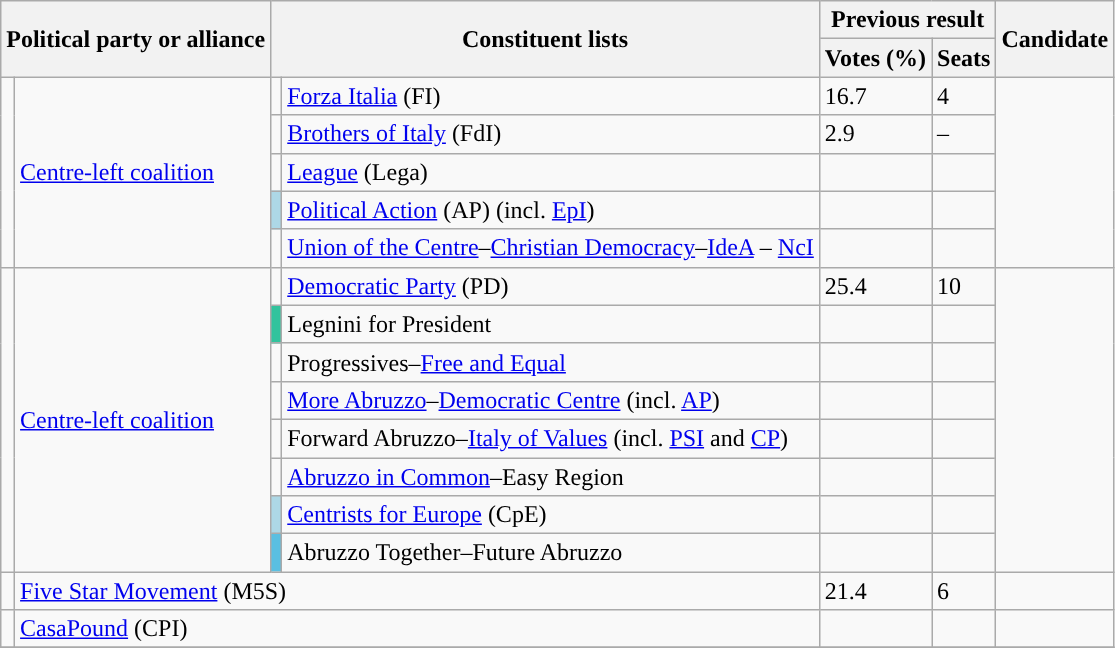<table class="wikitable" style="text-align:left">
<tr>
<th colspan=2 rowspan="2">Political party or alliance</th>
<th colspan=2 rowspan="2">Constituent lists</th>
<th colspan="2">Previous result</th>
<th colspan="2" rowspan="2">Candidate</th>
</tr>
<tr>
<th>Votes (%)</th>
<th>Seats</th>
</tr>
<tr>
<td rowspan="5" style="background:"></td>
<td rowspan=5><a href='#'>Centre-left coalition</a></td>
<td></td>
<td style="text-align:left;"><a href='#'>Forza Italia</a> (FI)</td>
<td>16.7</td>
<td>4</td>
<td rowspan="5"></td>
</tr>
<tr>
<td></td>
<td style="text-align:left;"><a href='#'>Brothers of Italy</a> (FdI)</td>
<td>2.9</td>
<td>–</td>
</tr>
<tr>
<td></td>
<td><a href='#'>League</a> (Lega)</td>
<td></td>
<td></td>
</tr>
<tr>
<td bgcolor="lightblue"></td>
<td style="text-align:left;"><a href='#'>Political Action</a> (AP) (incl. <a href='#'>EpI</a>)</td>
<td></td>
<td></td>
</tr>
<tr>
<td></td>
<td><a href='#'>Union of the Centre</a>–<a href='#'>Christian Democracy</a>–<a href='#'>IdeA</a> – <a href='#'>NcI</a></td>
<td></td>
<td></td>
</tr>
<tr>
<td rowspan="8"></td>
<td rowspan=8><a href='#'>Centre-left coalition</a></td>
<td></td>
<td style="text-align:left;"><a href='#'>Democratic Party</a> (PD)</td>
<td>25.4</td>
<td>10</td>
<td rowspan="8"></td>
</tr>
<tr>
<td bgcolor="#32C39D"></td>
<td style="text-align:left;">Legnini for President</td>
<td></td>
<td></td>
</tr>
<tr>
<td></td>
<td style="text-align:left;">Progressives–<a href='#'>Free and Equal</a></td>
<td></td>
<td></td>
</tr>
<tr>
<td style="background-color:"></td>
<td><a href='#'>More Abruzzo</a>–<a href='#'>Democratic Centre</a> (incl. <a href='#'>AP</a>)</td>
<td></td>
<td></td>
</tr>
<tr>
<td style="background-color:"></td>
<td>Forward Abruzzo–<a href='#'>Italy of Values</a> (incl. <a href='#'>PSI</a> and <a href='#'>CP</a>)</td>
<td></td>
<td></td>
</tr>
<tr>
<td style="background-color:"></td>
<td><a href='#'>Abruzzo in Common</a>–Easy Region</td>
<td></td>
<td></td>
</tr>
<tr>
<td style="background-color:lightblue"></td>
<td><a href='#'>Centrists for Europe</a> (CpE)</td>
<td></td>
<td></td>
</tr>
<tr>
<td style="background-color:#5ABFE1"></td>
<td>Abruzzo Together–Future Abruzzo</td>
<td></td>
<td></td>
</tr>
<tr>
<td style="background-color:"></td>
<td colspan="3"><a href='#'>Five Star Movement</a> (M5S)</td>
<td>21.4</td>
<td>6</td>
<td></td>
</tr>
<tr>
<td style="background-color:"></td>
<td colspan="3"><a href='#'>CasaPound</a> (CPI)</td>
<td></td>
<td></td>
<td></td>
</tr>
<tr>
</tr>
</table>
